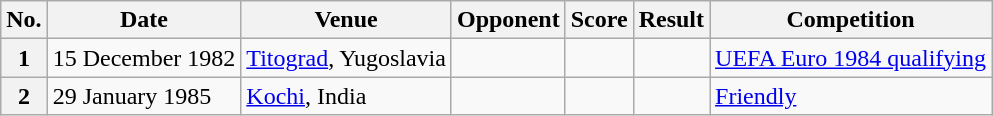<table class="wikitable plainrowheaders sortable">
<tr>
<th scope="col">No.</th>
<th scope="col" data-sort-type="date">Date</th>
<th scope="col">Venue</th>
<th scope="col">Opponent</th>
<th scope="col">Score</th>
<th scope="col">Result</th>
<th scope="col">Competition</th>
</tr>
<tr>
<th scope="row">1</th>
<td>15 December 1982</td>
<td><a href='#'>Titograd</a>, Yugoslavia</td>
<td></td>
<td></td>
<td></td>
<td><a href='#'>UEFA Euro 1984 qualifying</a></td>
</tr>
<tr>
<th scope="row">2</th>
<td>29 January 1985</td>
<td><a href='#'>Kochi</a>, India</td>
<td></td>
<td></td>
<td></td>
<td><a href='#'>Friendly</a></td>
</tr>
</table>
